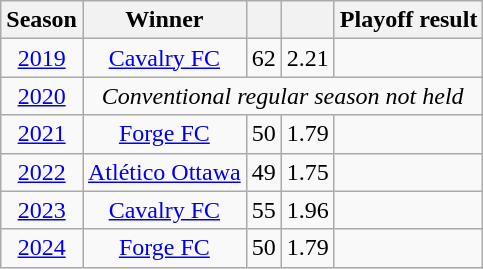<table class="wikitable sortable" style="text-align: center;">
<tr>
<th>Season</th>
<th>Winner</th>
<th></th>
<th></th>
<th>Playoff result</th>
</tr>
<tr>
<td><a href='#'>2019</a></td>
<td><a href='#'>Cavalry FC</a></td>
<td>62</td>
<td>2.21</td>
<td></td>
</tr>
<tr>
<td><a href='#'>2020</a></td>
<td colspan="4"><em>Conventional regular season not held</em></td>
</tr>
<tr>
<td><a href='#'>2021</a></td>
<td><a href='#'>Forge FC</a></td>
<td>50</td>
<td>1.79</td>
<td></td>
</tr>
<tr>
<td><a href='#'>2022</a></td>
<td><a href='#'>Atlético Ottawa</a></td>
<td>49</td>
<td>1.75</td>
<td></td>
</tr>
<tr>
<td><a href='#'>2023</a></td>
<td><a href='#'>Cavalry FC</a></td>
<td>55</td>
<td>1.96</td>
<td></td>
</tr>
<tr>
<td><a href='#'>2024</a></td>
<td><a href='#'>Forge FC</a></td>
<td>50</td>
<td>1.79</td>
<td></td>
</tr>
</table>
